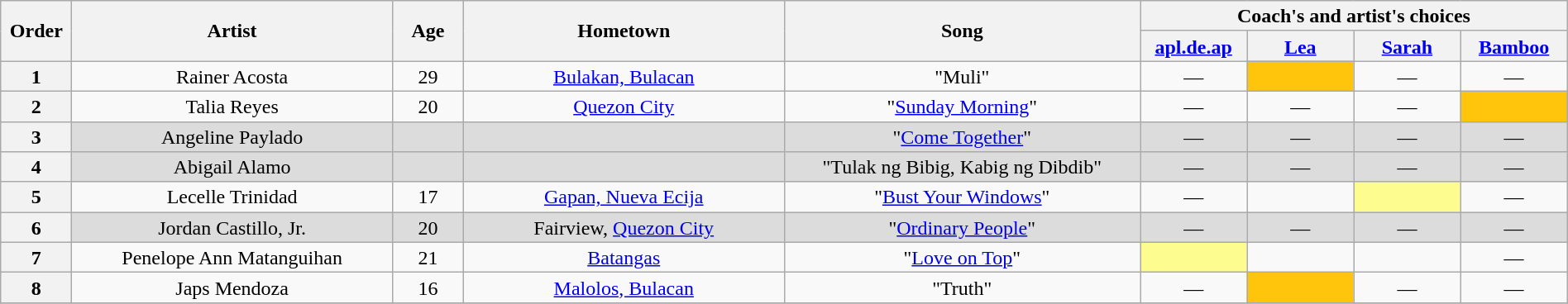<table class="wikitable" style="text-align:center; line-height:17px; width:100%;">
<tr>
<th rowspan="2" scope="col" style="width:04%;">Order</th>
<th rowspan="2" scope="col" style="width:18%;">Artist</th>
<th rowspan="2" scope="col" style="width:04%;">Age</th>
<th rowspan="2" scope="col" style="width:18%;">Hometown</th>
<th rowspan="2" scope="col" style="width:20%;">Song</th>
<th colspan="4" scope="col" style="width:24%;">Coach's and artist's choices</th>
</tr>
<tr>
<th style="width:06%;"><a href='#'>apl.de.ap</a></th>
<th style="width:06%;"><a href='#'>Lea</a></th>
<th style="width:06%;"><a href='#'>Sarah</a></th>
<th style="width:06%;"><a href='#'>Bamboo</a></th>
</tr>
<tr>
<th scope="row">1</th>
<td>Rainer Acosta</td>
<td>29</td>
<td><a href='#'>Bulakan, Bulacan</a></td>
<td>"Muli"</td>
<td>—</td>
<td style="background:#FFC40C;"><strong></strong></td>
<td>—</td>
<td>—</td>
</tr>
<tr>
<th scope="row">2</th>
<td>Talia Reyes</td>
<td>20</td>
<td><a href='#'>Quezon City</a></td>
<td>"<a href='#'>Sunday Morning</a>"</td>
<td>—</td>
<td>—</td>
<td>—</td>
<td style="background:#FFC40C;"><strong></strong></td>
</tr>
<tr>
<th scope="row">3</th>
<td style="background:#DCDCDC;">Angeline Paylado</td>
<td style="background:#DCDCDC;"></td>
<td style="background:#DCDCDC;"></td>
<td style="background:#DCDCDC;">"<a href='#'>Come Together</a>"</td>
<td style="background:#DCDCDC;">—</td>
<td style="background:#DCDCDC;">—</td>
<td style="background:#DCDCDC;">—</td>
<td style="background:#DCDCDC;">—</td>
</tr>
<tr>
<th scope="row">4</th>
<td style="background:#DCDCDC;">Abigail Alamo</td>
<td style="background:#DCDCDC;"></td>
<td style="background:#DCDCDC;"></td>
<td style="background:#DCDCDC;">"Tulak ng Bibig, Kabig ng Dibdib"</td>
<td style="background:#DCDCDC;">—</td>
<td style="background:#DCDCDC;">—</td>
<td style="background:#DCDCDC;">—</td>
<td style="background:#DCDCDC;">—</td>
</tr>
<tr>
<th scope="row">5</th>
<td>Lecelle Trinidad</td>
<td>17</td>
<td><a href='#'>Gapan, Nueva Ecija</a></td>
<td>"<a href='#'>Bust Your Windows</a>"</td>
<td>—</td>
<td><strong></strong></td>
<td style="background:#fdfc8f;"><strong></strong></td>
<td>—</td>
</tr>
<tr>
<th scope="row">6</th>
<td style="background:#DCDCDC;">Jordan Castillo, Jr.</td>
<td style="background:#DCDCDC;">20</td>
<td style="background:#DCDCDC;">Fairview, <a href='#'>Quezon City</a></td>
<td style="background:#DCDCDC;">"<a href='#'>Ordinary People</a>"</td>
<td style="background:#DCDCDC;">—</td>
<td style="background:#DCDCDC;">—</td>
<td style="background:#DCDCDC;">—</td>
<td style="background:#DCDCDC;">—</td>
</tr>
<tr>
<th scope="row">7</th>
<td>Penelope Ann Matanguihan</td>
<td>21</td>
<td><a href='#'>Batangas</a></td>
<td>"<a href='#'>Love on Top</a>"</td>
<td style="background:#fdfc8f;"><strong></strong></td>
<td><strong></strong></td>
<td><strong></strong></td>
<td>—</td>
</tr>
<tr>
<th scope="row">8</th>
<td>Japs Mendoza</td>
<td>16</td>
<td><a href='#'>Malolos, Bulacan</a></td>
<td>"Truth"</td>
<td>—</td>
<td style="background:#FFC40C;"><strong></strong></td>
<td>—</td>
<td>—</td>
</tr>
<tr>
</tr>
</table>
